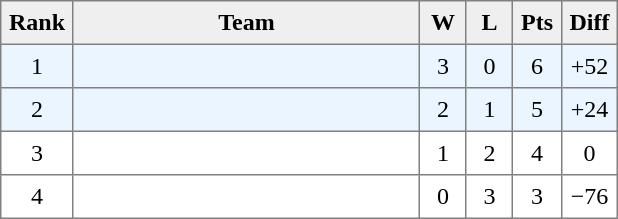<table style=border-collapse:collapse border=1 cellspacing=0 cellpadding=5>
<tr align=center bgcolor=#efefef>
<th width=20>Rank</th>
<th width=220>Team</th>
<th width=20>W</th>
<th width=20>L</th>
<th width=20>Pts</th>
<th width=25>Diff</th>
</tr>
<tr align=center bgcolor=#EBF5FF>
<td>1</td>
<td align=left></td>
<td>3</td>
<td>0</td>
<td>6</td>
<td>+52</td>
</tr>
<tr align=center bgcolor=#EBF5FF>
<td>2</td>
<td align=left></td>
<td>2</td>
<td>1</td>
<td>5</td>
<td>+24</td>
</tr>
<tr align=center>
<td>3</td>
<td align=left></td>
<td>1</td>
<td>2</td>
<td>4</td>
<td>0</td>
</tr>
<tr align=center>
<td>4</td>
<td align=left></td>
<td>0</td>
<td>3</td>
<td>3</td>
<td>−76</td>
</tr>
</table>
